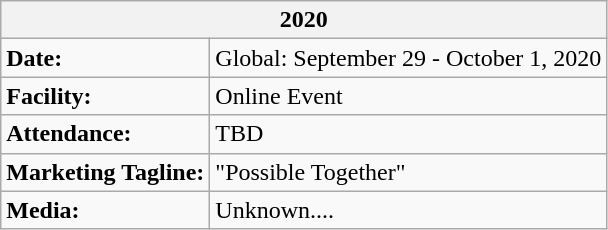<table class="wikitable">
<tr>
<th colspan="2">2020</th>
</tr>
<tr>
<td><strong>Date:</strong></td>
<td>Global: September 29 - October 1, 2020</td>
</tr>
<tr>
<td><strong>Facility:</strong></td>
<td>Online Event</td>
</tr>
<tr>
<td><strong>Attendance:</strong></td>
<td>TBD</td>
</tr>
<tr>
<td><strong>Marketing Tagline:</strong></td>
<td>"Possible Together"</td>
</tr>
<tr>
<td><strong>Media:</strong></td>
<td>Unknown....</td>
</tr>
</table>
